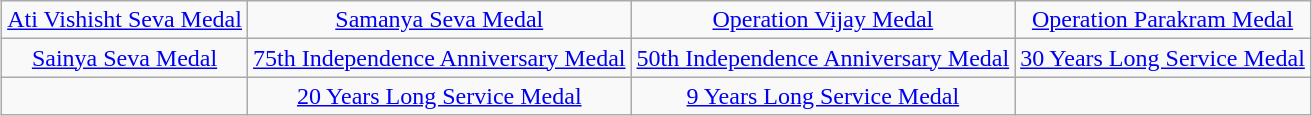<table class="wikitable" style="margin:1em auto; text-align:center;">
<tr>
<td><a href='#'>Ati Vishisht Seva Medal</a></td>
<td><a href='#'>Samanya Seva Medal</a></td>
<td><a href='#'>Operation Vijay Medal</a></td>
<td><a href='#'>Operation Parakram Medal</a></td>
</tr>
<tr>
<td><a href='#'>Sainya Seva Medal</a></td>
<td><a href='#'>75th Independence Anniversary Medal</a></td>
<td><a href='#'>50th Independence Anniversary Medal</a></td>
<td><a href='#'>30 Years Long Service Medal</a></td>
</tr>
<tr>
<td></td>
<td><a href='#'>20 Years Long Service Medal</a></td>
<td><a href='#'>9 Years Long Service Medal</a></td>
<td></td>
</tr>
</table>
